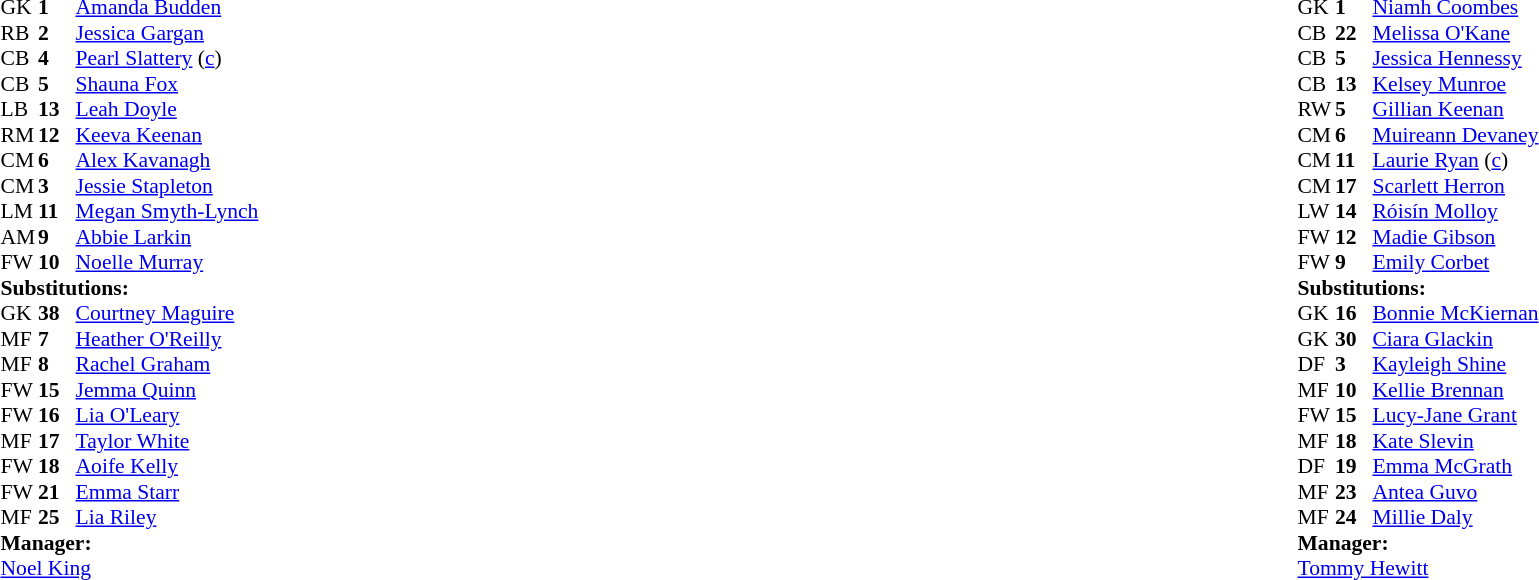<table style="width:100%;">
<tr>
<td style="vertical-align:top; width:40%;"><br><table style="font-size:90%" cellspacing="0" cellpadding="0">
<tr>
<th width="25"></th>
<th width="25"></th>
</tr>
<tr>
<td>GK</td>
<td><strong>1</strong></td>
<td> <a href='#'>Amanda Budden</a></td>
</tr>
<tr>
<td>RB</td>
<td><strong>2</strong></td>
<td> <a href='#'>Jessica Gargan</a></td>
</tr>
<tr>
<td>CB</td>
<td><strong>4</strong></td>
<td> <a href='#'>Pearl Slattery</a> (<a href='#'>c</a>)</td>
<td></td>
</tr>
<tr>
<td>CB</td>
<td><strong>5</strong></td>
<td> <a href='#'>Shauna Fox</a></td>
</tr>
<tr>
<td>LB</td>
<td><strong>13</strong></td>
<td> <a href='#'>Leah Doyle</a></td>
</tr>
<tr>
<td>RM</td>
<td><strong>12</strong></td>
<td> <a href='#'>Keeva Keenan</a></td>
<td></td>
<td></td>
</tr>
<tr>
<td>CM</td>
<td><strong>6</strong></td>
<td> <a href='#'>Alex Kavanagh</a></td>
<td></td>
<td></td>
</tr>
<tr>
<td>CM</td>
<td><strong>3</strong></td>
<td> <a href='#'>Jessie Stapleton</a></td>
</tr>
<tr>
<td>LM</td>
<td><strong>11</strong></td>
<td> <a href='#'>Megan Smyth-Lynch</a></td>
<td></td>
<td></td>
</tr>
<tr>
<td>AM</td>
<td><strong>9</strong></td>
<td> <a href='#'>Abbie Larkin</a></td>
</tr>
<tr>
<td>FW</td>
<td><strong>10</strong></td>
<td> <a href='#'>Noelle Murray</a></td>
<td></td>
<td></td>
</tr>
<tr>
<td colspan=3><strong>Substitutions:</strong></td>
</tr>
<tr>
<td>GK</td>
<td><strong>38</strong></td>
<td> <a href='#'>Courtney Maguire</a></td>
</tr>
<tr>
<td>MF</td>
<td><strong>7</strong></td>
<td> <a href='#'>Heather O'Reilly</a></td>
<td></td>
<td></td>
</tr>
<tr>
<td>MF</td>
<td><strong>8</strong></td>
<td> <a href='#'>Rachel Graham</a></td>
<td></td>
<td></td>
</tr>
<tr>
<td>FW</td>
<td><strong>15</strong></td>
<td> <a href='#'>Jemma Quinn</a></td>
<td></td>
<td></td>
</tr>
<tr>
<td>FW</td>
<td><strong>16</strong></td>
<td> <a href='#'>Lia O'Leary</a></td>
</tr>
<tr>
<td>MF</td>
<td><strong>17</strong></td>
<td> <a href='#'>Taylor White</a></td>
</tr>
<tr>
<td>FW</td>
<td><strong>18</strong></td>
<td> <a href='#'>Aoife Kelly</a></td>
</tr>
<tr>
<td>FW</td>
<td><strong>21</strong></td>
<td> <a href='#'>Emma Starr</a></td>
<td></td>
<td></td>
</tr>
<tr>
<td>MF</td>
<td><strong>25</strong></td>
<td> <a href='#'>Lia Riley</a></td>
</tr>
<tr>
<td colspan=3><strong>Manager:</strong></td>
</tr>
<tr>
<td colspan=3> <a href='#'>Noel King</a></td>
</tr>
</table>
</td>
<td valign="top"></td>
<td style="vertical-align:top; width:50%;"><br><table style="font-size:90%; margin:auto;" cellspacing="0" cellpadding="0">
<tr>
<th width=25></th>
<th width=25></th>
</tr>
<tr>
<td>GK</td>
<td><strong>1</strong></td>
<td> <a href='#'>Niamh Coombes</a></td>
</tr>
<tr>
<td>CB</td>
<td><strong>22</strong></td>
<td> <a href='#'>Melissa O'Kane</a></td>
</tr>
<tr>
<td>CB</td>
<td><strong>5</strong></td>
<td> <a href='#'>Jessica Hennessy</a></td>
</tr>
<tr>
<td>CB</td>
<td><strong>13</strong></td>
<td> <a href='#'>Kelsey Munroe</a></td>
<td></td>
<td></td>
</tr>
<tr>
<td>RW</td>
<td><strong>5</strong></td>
<td> <a href='#'>Gillian Keenan</a></td>
<td></td>
<td></td>
</tr>
<tr>
<td>CM</td>
<td><strong>6</strong></td>
<td> <a href='#'>Muireann Devaney</a></td>
</tr>
<tr>
<td>CM</td>
<td><strong>11</strong></td>
<td> <a href='#'>Laurie Ryan</a> (<a href='#'>c</a>)</td>
</tr>
<tr>
<td>CM</td>
<td><strong>17</strong></td>
<td> <a href='#'>Scarlett Herron</a></td>
<td></td>
<td></td>
</tr>
<tr>
<td>LW</td>
<td><strong>14</strong></td>
<td> <a href='#'>Róisín Molloy</a></td>
<td></td>
<td></td>
</tr>
<tr>
<td>FW</td>
<td><strong>12</strong></td>
<td> <a href='#'>Madie Gibson</a></td>
</tr>
<tr>
<td>FW</td>
<td><strong>9</strong></td>
<td> <a href='#'>Emily Corbet</a></td>
</tr>
<tr>
<td colspan=3><strong>Substitutions:</strong></td>
</tr>
<tr>
<td>GK</td>
<td><strong>16</strong></td>
<td> <a href='#'>Bonnie McKiernan</a></td>
</tr>
<tr>
<td>GK</td>
<td><strong>30</strong></td>
<td> <a href='#'>Ciara Glackin</a></td>
</tr>
<tr>
<td>DF</td>
<td><strong>3</strong></td>
<td> <a href='#'>Kayleigh Shine</a></td>
<td></td>
<td></td>
</tr>
<tr>
<td>MF</td>
<td><strong>10</strong></td>
<td> <a href='#'>Kellie Brennan</a></td>
</tr>
<tr>
<td>FW</td>
<td><strong>15</strong></td>
<td> <a href='#'>Lucy-Jane Grant</a></td>
<td></td>
<td></td>
</tr>
<tr>
<td>MF</td>
<td><strong>18</strong></td>
<td> <a href='#'>Kate Slevin</a></td>
<td></td>
<td></td>
</tr>
<tr>
<td>DF</td>
<td><strong>19</strong></td>
<td> <a href='#'>Emma McGrath</a></td>
</tr>
<tr>
<td>MF</td>
<td><strong>23</strong></td>
<td> <a href='#'>Antea Guvo</a></td>
</tr>
<tr>
<td>MF</td>
<td><strong>24</strong></td>
<td> <a href='#'>Millie Daly</a></td>
<td></td>
<td></td>
</tr>
<tr>
<td colspan=3><strong>Manager:</strong></td>
</tr>
<tr>
<td colspan=3> <a href='#'>Tommy Hewitt</a></td>
</tr>
</table>
</td>
</tr>
</table>
